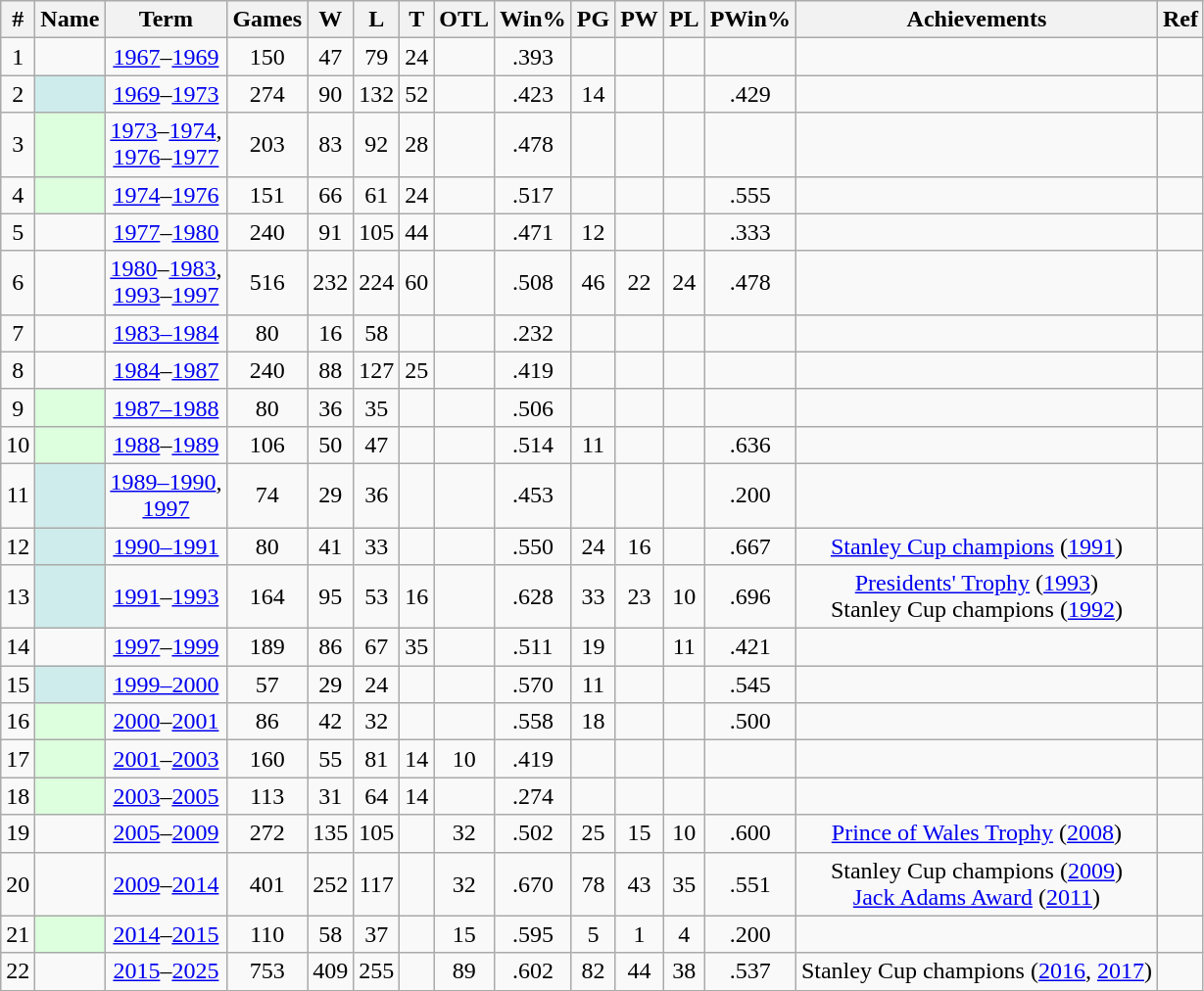<table class="wikitable" style="text-align:center">
<tr>
<th>#</th>
<th>Name</th>
<th class="unsortable">Term</th>
<th>Games</th>
<th>W</th>
<th>L</th>
<th>T</th>
<th>OTL</th>
<th>Win%</th>
<th>PG</th>
<th>PW</th>
<th>PL</th>
<th>PWin%</th>
<th class="unsortable">Achievements</th>
<th class="unsortable">Ref</th>
</tr>
<tr>
<td>1</td>
<td></td>
<td><a href='#'>1967</a>–<a href='#'>1969</a></td>
<td>150</td>
<td>47</td>
<td>79</td>
<td>24</td>
<td></td>
<td>.393</td>
<td></td>
<td></td>
<td></td>
<td></td>
<td></td>
<td></td>
</tr>
<tr>
<td>2</td>
<td bgcolor="#CFECEC"></td>
<td><a href='#'>1969</a>–<a href='#'>1973</a></td>
<td>274</td>
<td>90</td>
<td>132</td>
<td>52</td>
<td></td>
<td>.423</td>
<td>14</td>
<td></td>
<td></td>
<td>.429</td>
<td></td>
<td></td>
</tr>
<tr>
<td>3</td>
<td style="background-color:#ddffdd"></td>
<td><a href='#'>1973</a>–<a href='#'>1974</a>,<br><a href='#'>1976</a>–<a href='#'>1977</a></td>
<td>203</td>
<td>83</td>
<td>92</td>
<td>28</td>
<td></td>
<td>.478</td>
<td></td>
<td></td>
<td></td>
<td></td>
<td></td>
<td align=center></td>
</tr>
<tr>
<td align=center>4</td>
<td style="background-color:#ddffdd"></td>
<td><a href='#'>1974</a>–<a href='#'>1976</a></td>
<td>151</td>
<td>66</td>
<td>61</td>
<td>24</td>
<td></td>
<td>.517</td>
<td></td>
<td></td>
<td></td>
<td>.555</td>
<td></td>
<td align=center></td>
</tr>
<tr>
<td align=center>5</td>
<td></td>
<td><a href='#'>1977</a>–<a href='#'>1980</a></td>
<td>240</td>
<td>91</td>
<td>105</td>
<td>44</td>
<td></td>
<td>.471</td>
<td>12</td>
<td></td>
<td></td>
<td>.333</td>
<td></td>
<td align=center></td>
</tr>
<tr>
<td align=center>6</td>
<td></td>
<td><a href='#'>1980</a>–<a href='#'>1983</a>,<br><a href='#'>1993</a>–<a href='#'>1997</a></td>
<td>516</td>
<td>232</td>
<td>224</td>
<td>60</td>
<td></td>
<td>.508</td>
<td>46</td>
<td>22</td>
<td>24</td>
<td>.478</td>
<td></td>
<td align=center></td>
</tr>
<tr>
<td align=center>7</td>
<td></td>
<td><a href='#'>1983–1984</a></td>
<td>80</td>
<td>16</td>
<td>58</td>
<td></td>
<td></td>
<td>.232</td>
<td></td>
<td></td>
<td></td>
<td></td>
<td></td>
<td align=center></td>
</tr>
<tr>
<td align=center>8</td>
<td></td>
<td><a href='#'>1984</a>–<a href='#'>1987</a></td>
<td>240</td>
<td>88</td>
<td>127</td>
<td>25</td>
<td></td>
<td>.419</td>
<td></td>
<td></td>
<td></td>
<td></td>
<td></td>
<td align=center></td>
</tr>
<tr>
<td align=center>9</td>
<td style="background-color:#ddffdd"></td>
<td><a href='#'>1987–1988</a></td>
<td>80</td>
<td>36</td>
<td>35</td>
<td></td>
<td></td>
<td>.506</td>
<td></td>
<td></td>
<td></td>
<td></td>
<td></td>
<td align=center></td>
</tr>
<tr>
<td align=center>10</td>
<td style="background-color:#ddffdd"></td>
<td><a href='#'>1988</a>–<a href='#'>1989</a></td>
<td>106</td>
<td>50</td>
<td>47</td>
<td></td>
<td></td>
<td>.514</td>
<td>11</td>
<td></td>
<td></td>
<td>.636</td>
<td></td>
<td align=center></td>
</tr>
<tr>
<td align=center>11</td>
<td bgcolor="#CFECEC"></td>
<td><a href='#'>1989–1990</a>,<br><a href='#'>1997</a></td>
<td>74</td>
<td>29</td>
<td>36</td>
<td></td>
<td></td>
<td>.453</td>
<td></td>
<td></td>
<td></td>
<td>.200</td>
<td></td>
<td align=center></td>
</tr>
<tr>
<td align=center>12</td>
<td bgcolor="#CFECEC"></td>
<td><a href='#'>1990–1991</a></td>
<td>80</td>
<td>41</td>
<td>33</td>
<td></td>
<td></td>
<td>.550</td>
<td>24</td>
<td>16</td>
<td></td>
<td>.667</td>
<td><a href='#'>Stanley Cup champions</a> (<a href='#'>1991</a>)</td>
<td align=center></td>
</tr>
<tr>
<td align=center>13</td>
<td bgcolor="#CFECEC"></td>
<td><a href='#'>1991</a>–<a href='#'>1993</a></td>
<td>164</td>
<td>95</td>
<td>53</td>
<td>16</td>
<td></td>
<td>.628</td>
<td>33</td>
<td>23</td>
<td>10</td>
<td>.696</td>
<td><a href='#'>Presidents' Trophy</a> (<a href='#'>1993</a>)<br>Stanley Cup champions (<a href='#'>1992</a>)</td>
<td align=center></td>
</tr>
<tr>
<td align=center>14</td>
<td></td>
<td><a href='#'>1997</a>–<a href='#'>1999</a></td>
<td>189</td>
<td>86</td>
<td>67</td>
<td>35</td>
<td></td>
<td>.511</td>
<td>19</td>
<td></td>
<td>11</td>
<td>.421</td>
<td></td>
<td align=center></td>
</tr>
<tr>
<td align=center>15</td>
<td bgcolor="#CFECEC"></td>
<td><a href='#'>1999–2000</a></td>
<td>57</td>
<td>29</td>
<td>24</td>
<td></td>
<td></td>
<td>.570</td>
<td>11</td>
<td></td>
<td></td>
<td>.545</td>
<td></td>
<td align=center></td>
</tr>
<tr>
<td align=center>16</td>
<td style="background-color:#ddffdd"></td>
<td><a href='#'>2000</a>–<a href='#'>2001</a></td>
<td>86</td>
<td>42</td>
<td>32</td>
<td></td>
<td></td>
<td>.558</td>
<td>18</td>
<td></td>
<td></td>
<td>.500</td>
<td></td>
<td align=center></td>
</tr>
<tr>
<td align=center>17</td>
<td style="background-color:#ddffdd"></td>
<td><a href='#'>2001</a>–<a href='#'>2003</a></td>
<td>160</td>
<td>55</td>
<td>81</td>
<td>14</td>
<td>10</td>
<td>.419</td>
<td></td>
<td></td>
<td></td>
<td></td>
<td></td>
<td align=center></td>
</tr>
<tr>
<td align=center>18</td>
<td style="background-color:#ddffdd"></td>
<td><a href='#'>2003</a>–<a href='#'>2005</a></td>
<td>113</td>
<td>31</td>
<td>64</td>
<td>14</td>
<td></td>
<td>.274</td>
<td></td>
<td></td>
<td></td>
<td></td>
<td></td>
<td align=center></td>
</tr>
<tr>
<td align=center>19</td>
<td></td>
<td><a href='#'>2005</a>–<a href='#'>2009</a></td>
<td>272</td>
<td>135</td>
<td>105</td>
<td></td>
<td>32</td>
<td>.502</td>
<td>25</td>
<td>15</td>
<td>10</td>
<td>.600</td>
<td><a href='#'>Prince of Wales Trophy</a> (<a href='#'>2008</a>)</td>
<td align=center></td>
</tr>
<tr>
<td align=center>20</td>
<td></td>
<td><a href='#'>2009</a>–<a href='#'>2014</a></td>
<td>401</td>
<td>252</td>
<td>117</td>
<td></td>
<td>32</td>
<td>.670</td>
<td>78</td>
<td>43</td>
<td>35</td>
<td>.551</td>
<td>Stanley Cup champions (<a href='#'>2009</a>)<br><a href='#'>Jack Adams Award</a> (<a href='#'>2011</a>)</td>
<td align=center></td>
</tr>
<tr>
<td align=center>21</td>
<td style="background-color:#ddffdd"></td>
<td><a href='#'>2014</a>–<a href='#'>2015</a></td>
<td>110</td>
<td>58</td>
<td>37</td>
<td></td>
<td>15</td>
<td>.595</td>
<td>5</td>
<td>1</td>
<td>4</td>
<td>.200</td>
<td></td>
<td align=center></td>
</tr>
<tr>
<td align=center>22</td>
<td></td>
<td><a href='#'>2015</a>–<a href='#'>2025</a></td>
<td>753</td>
<td>409</td>
<td>255</td>
<td></td>
<td>89</td>
<td>.602</td>
<td>82</td>
<td>44</td>
<td>38</td>
<td>.537</td>
<td>Stanley Cup champions (<a href='#'>2016</a>, <a href='#'>2017</a>)</td>
<td align=center></td>
</tr>
</table>
